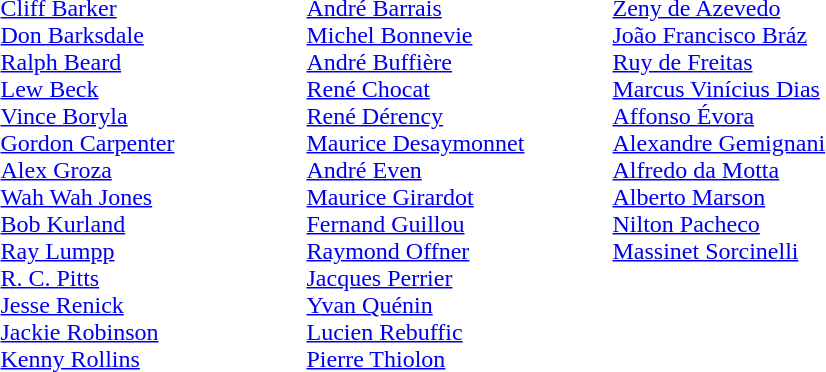<table>
<tr valign=top>
<td width=200> <br><a href='#'>Cliff Barker</a><br><a href='#'>Don Barksdale</a><br><a href='#'>Ralph Beard</a><br><a href='#'>Lew Beck</a><br><a href='#'>Vince Boryla</a><br><a href='#'>Gordon Carpenter</a><br><a href='#'>Alex Groza</a><br><a href='#'>Wah Wah Jones</a><br><a href='#'>Bob Kurland</a><br><a href='#'>Ray Lumpp</a><br><a href='#'>R. C. Pitts</a><br><a href='#'>Jesse Renick</a><br><a href='#'>Jackie Robinson</a><br><a href='#'>Kenny Rollins</a></td>
<td width=200> <br><a href='#'>André Barrais</a><br><a href='#'>Michel Bonnevie</a><br><a href='#'>André Buffière</a><br><a href='#'>René Chocat</a><br><a href='#'>René Dérency</a><br><a href='#'>Maurice Desaymonnet</a><br><a href='#'>André Even</a><br><a href='#'>Maurice Girardot</a><br><a href='#'>Fernand Guillou</a><br><a href='#'>Raymond Offner</a><br><a href='#'>Jacques Perrier</a><br><a href='#'>Yvan Quénin</a><br><a href='#'>Lucien Rebuffic</a><br><a href='#'>Pierre Thiolon</a></td>
<td width=200> <br><a href='#'>Zeny de Azevedo</a><br><a href='#'>João Francisco Bráz</a><br><a href='#'>Ruy de Freitas</a><br><a href='#'>Marcus Vinícius Dias</a><br><a href='#'>Affonso Évora</a><br><a href='#'>Alexandre Gemignani</a><br><a href='#'>Alfredo da Motta</a><br><a href='#'>Alberto Marson</a><br><a href='#'>Nilton Pacheco</a><br><a href='#'>Massinet Sorcinelli</a></td>
</tr>
</table>
